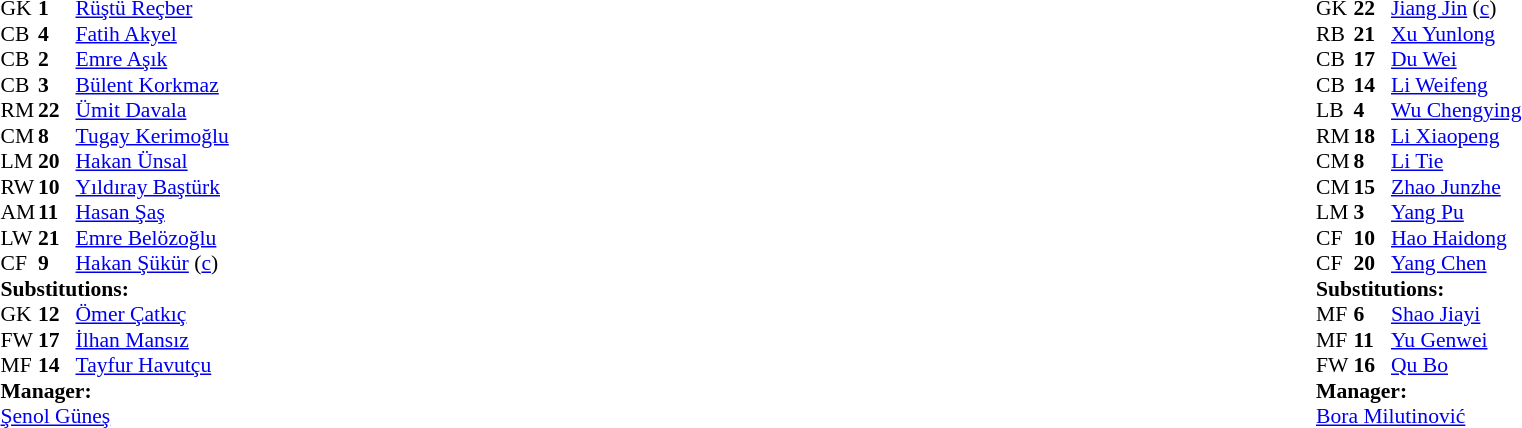<table width="100%">
<tr>
<td valign="top" width="50%"><br><table style="font-size: 90%" cellspacing="0" cellpadding="0">
<tr>
<th width="25"></th>
<th width="25"></th>
</tr>
<tr>
<td>GK</td>
<td><strong>1</strong></td>
<td><a href='#'>Rüştü Reçber</a></td>
<td></td>
<td></td>
</tr>
<tr>
<td>CB</td>
<td><strong>4</strong></td>
<td><a href='#'>Fatih Akyel</a></td>
</tr>
<tr>
<td>CB</td>
<td><strong>2</strong></td>
<td><a href='#'>Emre Aşık</a></td>
<td></td>
</tr>
<tr>
<td>CB</td>
<td><strong>3</strong></td>
<td><a href='#'>Bülent Korkmaz</a></td>
</tr>
<tr>
<td>RM</td>
<td><strong>22</strong></td>
<td><a href='#'>Ümit Davala</a></td>
</tr>
<tr>
<td>CM</td>
<td><strong>8</strong></td>
<td><a href='#'>Tugay Kerimoğlu</a></td>
<td></td>
<td></td>
</tr>
<tr>
<td>LM</td>
<td><strong>20</strong></td>
<td><a href='#'>Hakan Ünsal</a></td>
</tr>
<tr>
<td>RW</td>
<td><strong>10</strong></td>
<td><a href='#'>Yıldıray Baştürk</a></td>
<td></td>
<td></td>
</tr>
<tr>
<td>AM</td>
<td><strong>11</strong></td>
<td><a href='#'>Hasan Şaş</a></td>
<td></td>
</tr>
<tr>
<td>LW</td>
<td><strong>21</strong></td>
<td><a href='#'>Emre Belözoğlu</a></td>
<td></td>
</tr>
<tr>
<td>CF</td>
<td><strong>9</strong></td>
<td><a href='#'>Hakan Şükür</a> (<a href='#'>c</a>)</td>
</tr>
<tr>
<td colspan=3><strong>Substitutions:</strong></td>
</tr>
<tr>
<td>GK</td>
<td><strong>12</strong></td>
<td><a href='#'>Ömer Çatkıç</a></td>
<td></td>
<td></td>
</tr>
<tr>
<td>FW</td>
<td><strong>17</strong></td>
<td><a href='#'>İlhan Mansız</a></td>
<td></td>
<td></td>
</tr>
<tr>
<td>MF</td>
<td><strong>14</strong></td>
<td><a href='#'>Tayfur Havutçu</a></td>
<td></td>
<td></td>
</tr>
<tr>
<td colspan=3><strong>Manager:</strong></td>
</tr>
<tr>
<td colspan="4"><a href='#'>Şenol Güneş</a></td>
</tr>
</table>
</td>
<td></td>
<td valign="top" width="50%"><br><table style="font-size: 90%" cellspacing="0" cellpadding="0" align="center">
<tr>
<th width="25"></th>
<th width="25"></th>
</tr>
<tr>
<td>GK</td>
<td><strong>22</strong></td>
<td><a href='#'>Jiang Jin</a> (<a href='#'>c</a>)</td>
</tr>
<tr>
<td>RB</td>
<td><strong>21</strong></td>
<td><a href='#'>Xu Yunlong</a></td>
</tr>
<tr>
<td>CB</td>
<td><strong>17</strong></td>
<td><a href='#'>Du Wei</a></td>
</tr>
<tr>
<td>CB</td>
<td><strong>14</strong></td>
<td><a href='#'>Li Weifeng</a></td>
<td></td>
</tr>
<tr>
<td>LB</td>
<td><strong>4</strong></td>
<td><a href='#'>Wu Chengying</a></td>
<td></td>
<td></td>
</tr>
<tr>
<td>RM</td>
<td><strong>18</strong></td>
<td><a href='#'>Li Xiaopeng</a></td>
</tr>
<tr>
<td>CM</td>
<td><strong>8</strong></td>
<td><a href='#'>Li Tie</a></td>
</tr>
<tr>
<td>CM</td>
<td><strong>15</strong></td>
<td><a href='#'>Zhao Junzhe</a></td>
</tr>
<tr>
<td>LM</td>
<td><strong>3</strong></td>
<td><a href='#'>Yang Pu</a></td>
<td></td>
</tr>
<tr>
<td>CF</td>
<td><strong>10</strong></td>
<td><a href='#'>Hao Haidong</a></td>
<td></td>
<td></td>
</tr>
<tr>
<td>CF</td>
<td><strong>20</strong></td>
<td><a href='#'>Yang Chen</a></td>
<td></td>
<td></td>
</tr>
<tr>
<td colspan=3><strong>Substitutions:</strong></td>
</tr>
<tr>
<td>MF</td>
<td><strong>6</strong></td>
<td><a href='#'>Shao Jiayi</a></td>
<td></td>
<td></td>
</tr>
<tr>
<td>MF</td>
<td><strong>11</strong></td>
<td><a href='#'>Yu Genwei</a></td>
<td></td>
<td></td>
</tr>
<tr>
<td>FW</td>
<td><strong>16</strong></td>
<td><a href='#'>Qu Bo</a></td>
<td></td>
<td></td>
</tr>
<tr>
<td colspan=3><strong>Manager:</strong></td>
</tr>
<tr>
<td colspan="4"> <a href='#'>Bora Milutinović</a></td>
</tr>
</table>
</td>
</tr>
</table>
